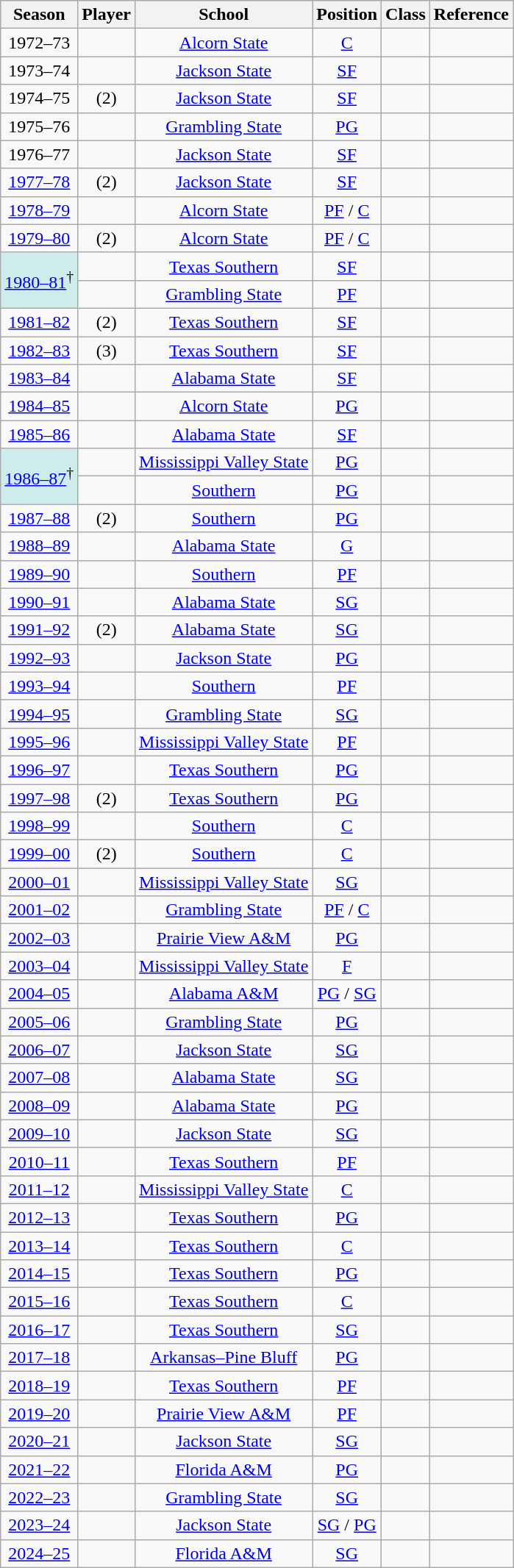<table class="wikitable sortable" style="text-align:center;">
<tr>
<th>Season</th>
<th>Player</th>
<th>School</th>
<th>Position</th>
<th>Class</th>
<th class=unsortable>Reference</th>
</tr>
<tr>
<td>1972–73</td>
<td></td>
<td><a href='#'>Alcorn State</a></td>
<td><a href='#'>C</a></td>
<td></td>
<td align=center></td>
</tr>
<tr>
<td>1973–74</td>
<td></td>
<td><a href='#'>Jackson State</a></td>
<td><a href='#'>SF</a></td>
<td></td>
<td align=center></td>
</tr>
<tr>
<td>1974–75</td>
<td> (2)</td>
<td><a href='#'>Jackson State</a></td>
<td><a href='#'>SF</a></td>
<td></td>
<td align=center></td>
</tr>
<tr>
<td>1975–76</td>
<td></td>
<td><a href='#'>Grambling State</a></td>
<td><a href='#'>PG</a></td>
<td></td>
<td align=center></td>
</tr>
<tr>
<td>1976–77</td>
<td></td>
<td><a href='#'>Jackson State</a></td>
<td><a href='#'>SF</a></td>
<td></td>
<td></td>
</tr>
<tr>
<td><a href='#'>1977–78</a></td>
<td> (2)</td>
<td><a href='#'>Jackson State</a></td>
<td><a href='#'>SF</a></td>
<td></td>
<td align=center></td>
</tr>
<tr>
<td><a href='#'>1978–79</a></td>
<td></td>
<td><a href='#'>Alcorn State</a></td>
<td><a href='#'>PF</a> / <a href='#'>C</a></td>
<td></td>
<td align=center></td>
</tr>
<tr>
<td><a href='#'>1979–80</a></td>
<td> (2)</td>
<td><a href='#'>Alcorn State</a></td>
<td><a href='#'>PF</a> / <a href='#'>C</a></td>
<td></td>
<td align=center></td>
</tr>
<tr>
<td style="background-color:#CFECEC;" rowspan=2><a href='#'>1980–81</a><sup>†</sup></td>
<td></td>
<td><a href='#'>Texas Southern</a></td>
<td><a href='#'>SF</a></td>
<td></td>
<td align=center></td>
</tr>
<tr>
<td></td>
<td><a href='#'>Grambling State</a></td>
<td><a href='#'>PF</a></td>
<td></td>
<td align=center></td>
</tr>
<tr>
<td><a href='#'>1981–82</a></td>
<td> (2)</td>
<td><a href='#'>Texas Southern</a></td>
<td><a href='#'>SF</a></td>
<td></td>
<td align=center></td>
</tr>
<tr>
<td><a href='#'>1982–83</a></td>
<td> (3)</td>
<td><a href='#'>Texas Southern</a></td>
<td><a href='#'>SF</a></td>
<td></td>
<td align=center></td>
</tr>
<tr>
<td><a href='#'>1983–84</a></td>
<td></td>
<td><a href='#'>Alabama State</a></td>
<td><a href='#'>SF</a></td>
<td></td>
<td align=center></td>
</tr>
<tr>
<td><a href='#'>1984–85</a></td>
<td></td>
<td><a href='#'>Alcorn State</a></td>
<td><a href='#'>PG</a></td>
<td></td>
<td align=center></td>
</tr>
<tr>
<td><a href='#'>1985–86</a></td>
<td></td>
<td><a href='#'>Alabama State</a></td>
<td><a href='#'>SF</a></td>
<td></td>
<td align=center></td>
</tr>
<tr>
<td style="background-color:#CFECEC;" rowspan=2><a href='#'>1986–87</a><sup>†</sup></td>
<td></td>
<td><a href='#'>Mississippi Valley State</a></td>
<td><a href='#'>PG</a></td>
<td></td>
<td align=center></td>
</tr>
<tr>
<td></td>
<td><a href='#'>Southern</a></td>
<td><a href='#'>PG</a></td>
<td></td>
<td align=center></td>
</tr>
<tr>
<td><a href='#'>1987–88</a></td>
<td> (2)</td>
<td><a href='#'>Southern</a></td>
<td><a href='#'>PG</a></td>
<td></td>
<td align=center></td>
</tr>
<tr>
<td><a href='#'>1988–89</a></td>
<td></td>
<td><a href='#'>Alabama State</a></td>
<td><a href='#'>G</a></td>
<td></td>
<td align=center></td>
</tr>
<tr>
<td><a href='#'>1989–90</a></td>
<td></td>
<td><a href='#'>Southern</a></td>
<td><a href='#'>PF</a></td>
<td></td>
<td align=center></td>
</tr>
<tr>
<td><a href='#'>1990–91</a></td>
<td></td>
<td><a href='#'>Alabama State</a></td>
<td><a href='#'>SG</a></td>
<td></td>
<td align=center></td>
</tr>
<tr>
<td><a href='#'>1991–92</a></td>
<td> (2)</td>
<td><a href='#'>Alabama State</a></td>
<td><a href='#'>SG</a></td>
<td></td>
<td align=center></td>
</tr>
<tr>
<td><a href='#'>1992–93</a></td>
<td></td>
<td><a href='#'>Jackson State</a></td>
<td><a href='#'>PG</a></td>
<td></td>
<td align=center></td>
</tr>
<tr>
<td><a href='#'>1993–94</a></td>
<td></td>
<td><a href='#'>Southern</a></td>
<td><a href='#'>PF</a></td>
<td></td>
<td align=center></td>
</tr>
<tr>
<td><a href='#'>1994–95</a></td>
<td></td>
<td><a href='#'>Grambling State</a></td>
<td><a href='#'>SG</a></td>
<td></td>
<td align=center></td>
</tr>
<tr>
<td><a href='#'>1995–96</a></td>
<td></td>
<td><a href='#'>Mississippi Valley State</a></td>
<td><a href='#'>PF</a></td>
<td></td>
<td align=center></td>
</tr>
<tr>
<td><a href='#'>1996–97</a></td>
<td></td>
<td><a href='#'>Texas Southern</a></td>
<td><a href='#'>PG</a></td>
<td></td>
<td align=center></td>
</tr>
<tr>
<td><a href='#'>1997–98</a></td>
<td> (2)</td>
<td><a href='#'>Texas Southern</a></td>
<td><a href='#'>PG</a></td>
<td></td>
<td align=center></td>
</tr>
<tr>
<td><a href='#'>1998–99</a></td>
<td></td>
<td><a href='#'>Southern</a></td>
<td><a href='#'>C</a></td>
<td></td>
<td align=center></td>
</tr>
<tr>
<td><a href='#'>1999–00</a></td>
<td> (2)</td>
<td><a href='#'>Southern</a></td>
<td><a href='#'>C</a></td>
<td></td>
<td align=center></td>
</tr>
<tr>
<td><a href='#'>2000–01</a></td>
<td></td>
<td><a href='#'>Mississippi Valley State</a></td>
<td><a href='#'>SG</a></td>
<td></td>
<td align=center></td>
</tr>
<tr>
<td><a href='#'>2001–02</a></td>
<td></td>
<td><a href='#'>Grambling State</a></td>
<td><a href='#'>PF</a> / <a href='#'>C</a></td>
<td></td>
<td align=center></td>
</tr>
<tr>
<td><a href='#'>2002–03</a></td>
<td></td>
<td><a href='#'>Prairie View A&M</a></td>
<td><a href='#'>PG</a></td>
<td></td>
<td align=center></td>
</tr>
<tr>
<td><a href='#'>2003–04</a></td>
<td></td>
<td><a href='#'>Mississippi Valley State</a></td>
<td><a href='#'>F</a></td>
<td></td>
<td align=center></td>
</tr>
<tr>
<td><a href='#'>2004–05</a></td>
<td></td>
<td><a href='#'>Alabama A&M</a></td>
<td><a href='#'>PG</a> / <a href='#'>SG</a></td>
<td></td>
<td align=center></td>
</tr>
<tr>
<td><a href='#'>2005–06</a></td>
<td></td>
<td><a href='#'>Grambling State</a></td>
<td><a href='#'>PG</a></td>
<td></td>
<td align=center></td>
</tr>
<tr>
<td><a href='#'>2006–07</a></td>
<td></td>
<td><a href='#'>Jackson State</a></td>
<td><a href='#'>SG</a></td>
<td></td>
<td align=center></td>
</tr>
<tr>
<td><a href='#'>2007–08</a></td>
<td></td>
<td><a href='#'>Alabama State</a></td>
<td><a href='#'>SG</a></td>
<td></td>
<td align=center></td>
</tr>
<tr>
<td><a href='#'>2008–09</a></td>
<td></td>
<td><a href='#'>Alabama State</a></td>
<td><a href='#'>PG</a></td>
<td></td>
<td align=center></td>
</tr>
<tr>
<td><a href='#'>2009–10</a></td>
<td></td>
<td><a href='#'>Jackson State</a></td>
<td><a href='#'>SG</a></td>
<td></td>
<td align=center></td>
</tr>
<tr>
<td><a href='#'>2010–11</a></td>
<td></td>
<td><a href='#'>Texas Southern</a></td>
<td><a href='#'>PF</a></td>
<td></td>
<td align=center></td>
</tr>
<tr>
<td><a href='#'>2011–12</a></td>
<td></td>
<td><a href='#'>Mississippi Valley State</a></td>
<td><a href='#'>C</a></td>
<td></td>
<td align=center></td>
</tr>
<tr>
<td><a href='#'>2012–13</a></td>
<td></td>
<td><a href='#'>Texas Southern</a></td>
<td><a href='#'>PG</a></td>
<td></td>
<td align=center></td>
</tr>
<tr>
<td><a href='#'>2013–14</a></td>
<td></td>
<td><a href='#'>Texas Southern</a></td>
<td><a href='#'>C</a></td>
<td></td>
<td align=center></td>
</tr>
<tr>
<td><a href='#'>2014–15</a></td>
<td></td>
<td><a href='#'>Texas Southern</a></td>
<td><a href='#'>PG</a></td>
<td></td>
<td align=center></td>
</tr>
<tr>
<td><a href='#'>2015–16</a></td>
<td></td>
<td><a href='#'>Texas Southern</a></td>
<td><a href='#'>C</a></td>
<td></td>
<td align=center></td>
</tr>
<tr>
<td><a href='#'>2016–17</a></td>
<td></td>
<td><a href='#'>Texas Southern</a></td>
<td><a href='#'>SG</a></td>
<td></td>
<td align=center></td>
</tr>
<tr>
<td><a href='#'>2017–18</a></td>
<td></td>
<td><a href='#'>Arkansas–Pine Bluff</a></td>
<td><a href='#'>PG</a></td>
<td></td>
<td align=center></td>
</tr>
<tr>
<td><a href='#'>2018–19</a></td>
<td></td>
<td><a href='#'>Texas Southern</a></td>
<td><a href='#'>PF</a></td>
<td></td>
<td align=center></td>
</tr>
<tr>
<td><a href='#'>2019–20</a></td>
<td></td>
<td><a href='#'>Prairie View A&M</a></td>
<td><a href='#'>PF</a></td>
<td></td>
<td align=center></td>
</tr>
<tr>
<td><a href='#'>2020–21</a></td>
<td></td>
<td><a href='#'>Jackson State</a></td>
<td><a href='#'>SG</a></td>
<td></td>
<td align=center></td>
</tr>
<tr>
<td><a href='#'>2021–22</a></td>
<td></td>
<td><a href='#'>Florida A&M</a></td>
<td><a href='#'>PG</a></td>
<td></td>
<td align=center></td>
</tr>
<tr>
<td><a href='#'>2022–23</a></td>
<td></td>
<td><a href='#'>Grambling State</a></td>
<td><a href='#'>SG</a></td>
<td></td>
<td align=center></td>
</tr>
<tr>
<td><a href='#'>2023–24</a></td>
<td></td>
<td><a href='#'>Jackson State</a></td>
<td><a href='#'>SG</a> / <a href='#'>PG</a></td>
<td></td>
<td align=center></td>
</tr>
<tr>
<td><a href='#'>2024–25</a></td>
<td></td>
<td><a href='#'>Florida A&M</a></td>
<td><a href='#'>SG</a></td>
<td></td>
<td align=center></td>
</tr>
</table>
